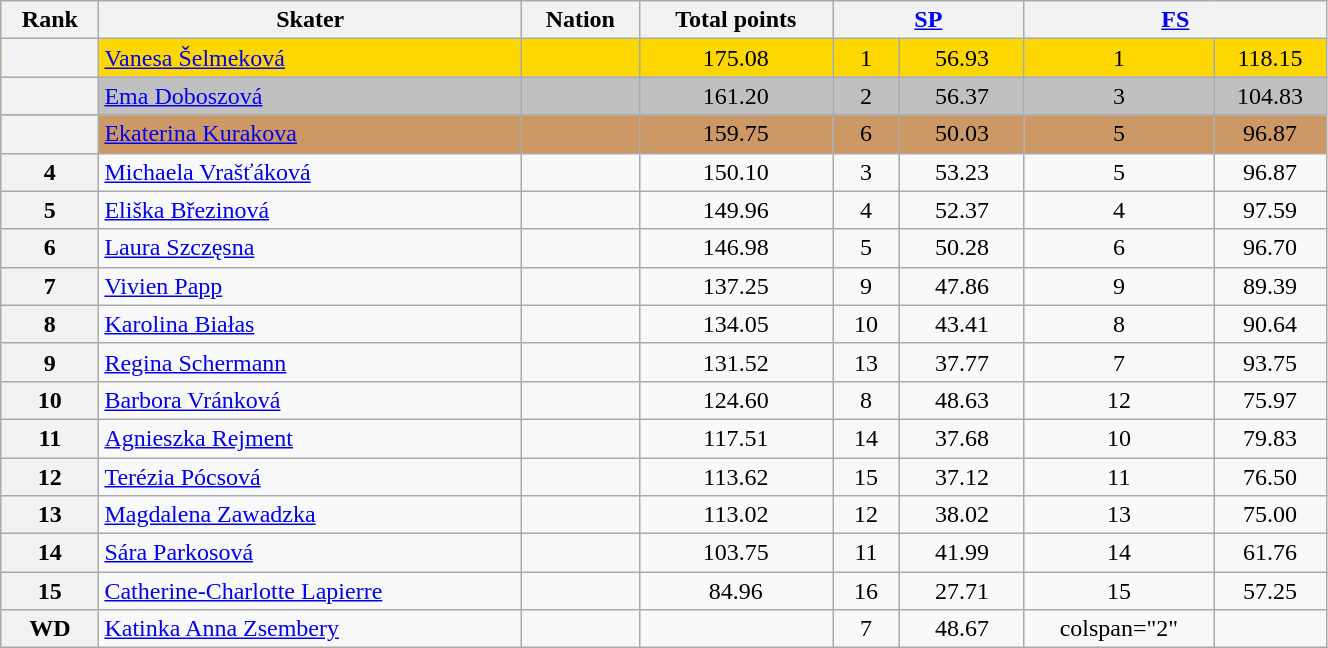<table class="wikitable sortable" style="text-align:center;" width="70%">
<tr>
<th scope="col">Rank</th>
<th scope="col">Skater</th>
<th scope="col">Nation</th>
<th scope="col">Total points</th>
<th scope="col" colspan="2" width="80px"><a href='#'>SP</a></th>
<th scope="col" colspan="2" width="80px"><a href='#'>FS</a></th>
</tr>
<tr bgcolor="gold">
<th scope="row"></th>
<td align="left"><a href='#'>Vanesa Šelmeková</a></td>
<td align="left"></td>
<td>175.08</td>
<td>1</td>
<td>56.93</td>
<td>1</td>
<td>118.15</td>
</tr>
<tr bgcolor="silver">
<th scope="row"></th>
<td align="left"><a href='#'>Ema Doboszová</a></td>
<td align="left"></td>
<td>161.20</td>
<td>2</td>
<td>56.37</td>
<td>3</td>
<td>104.83</td>
</tr>
<tr bgcolor="cc9966">
<th scope="row"></th>
<td align="left"><a href='#'>Ekaterina Kurakova</a></td>
<td align="left"></td>
<td>159.75</td>
<td>6</td>
<td>50.03</td>
<td>5</td>
<td>96.87</td>
</tr>
<tr>
<th scope="row">4</th>
<td align="left"><a href='#'>Michaela Vrašťáková</a></td>
<td align="left"></td>
<td>150.10</td>
<td>3</td>
<td>53.23</td>
<td>5</td>
<td>96.87</td>
</tr>
<tr>
<th scope="row">5</th>
<td align="left"><a href='#'>Eliška Březinová</a></td>
<td align="left"></td>
<td>149.96</td>
<td>4</td>
<td>52.37</td>
<td>4</td>
<td>97.59</td>
</tr>
<tr>
<th scope="row">6</th>
<td align="left"><a href='#'>Laura Szczęsna</a></td>
<td align="left"></td>
<td>146.98</td>
<td>5</td>
<td>50.28</td>
<td>6</td>
<td>96.70</td>
</tr>
<tr>
<th scope="row">7</th>
<td align="left"><a href='#'>Vivien Papp</a></td>
<td align="left"></td>
<td>137.25</td>
<td>9</td>
<td>47.86</td>
<td>9</td>
<td>89.39</td>
</tr>
<tr>
<th scope="row">8</th>
<td align="left"><a href='#'>Karolina Białas</a></td>
<td align="left"></td>
<td>134.05</td>
<td>10</td>
<td>43.41</td>
<td>8</td>
<td>90.64</td>
</tr>
<tr>
<th scope="row">9</th>
<td align="left"><a href='#'>Regina Schermann</a></td>
<td align="left"></td>
<td>131.52</td>
<td>13</td>
<td>37.77</td>
<td>7</td>
<td>93.75</td>
</tr>
<tr>
<th scope="row">10</th>
<td align="left"><a href='#'>Barbora Vránková</a></td>
<td align="left"></td>
<td>124.60</td>
<td>8</td>
<td>48.63</td>
<td>12</td>
<td>75.97</td>
</tr>
<tr>
<th scope="row">11</th>
<td align="left"><a href='#'>Agnieszka Rejment</a></td>
<td align="left"></td>
<td>117.51</td>
<td>14</td>
<td>37.68</td>
<td>10</td>
<td>79.83</td>
</tr>
<tr>
<th scope="row">12</th>
<td align="left"><a href='#'>Terézia Pócsová</a></td>
<td align="left"></td>
<td>113.62</td>
<td>15</td>
<td>37.12</td>
<td>11</td>
<td>76.50</td>
</tr>
<tr>
<th scope="row">13</th>
<td align="left"><a href='#'>Magdalena Zawadzka</a></td>
<td align="left"></td>
<td>113.02</td>
<td>12</td>
<td>38.02</td>
<td>13</td>
<td>75.00</td>
</tr>
<tr>
<th scope="row">14</th>
<td align="left"><a href='#'>Sára Parkosová</a></td>
<td align="left"></td>
<td>103.75</td>
<td>11</td>
<td>41.99</td>
<td>14</td>
<td>61.76</td>
</tr>
<tr>
<th scope="row">15</th>
<td align="left"><a href='#'>Catherine-Charlotte Lapierre</a></td>
<td align="left"></td>
<td>84.96</td>
<td>16</td>
<td>27.71</td>
<td>15</td>
<td>57.25</td>
</tr>
<tr>
<th scope="row">WD</th>
<td align="left"><a href='#'>Katinka Anna Zsembery</a></td>
<td align="left"></td>
<td></td>
<td>7</td>
<td>48.67</td>
<td>colspan="2" </td>
</tr>
</table>
